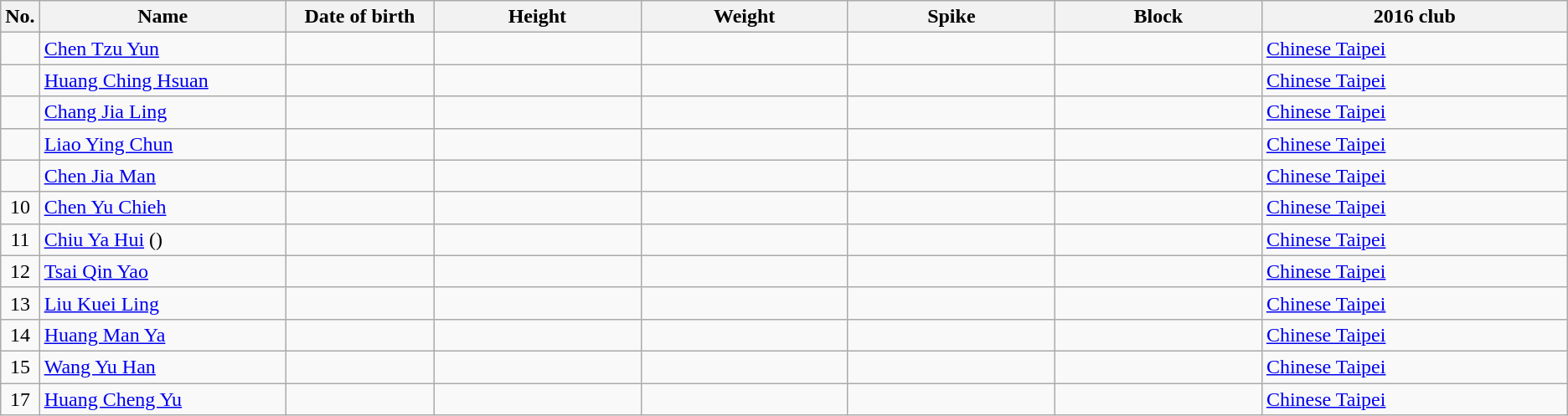<table class="wikitable sortable" style="text-align:center;">
<tr>
<th>No.</th>
<th style="width:12em">Name</th>
<th style="width:7em">Date of birth</th>
<th style="width:10em">Height</th>
<th style="width:10em">Weight</th>
<th style="width:10em">Spike</th>
<th style="width:10em">Block</th>
<th style="width:15em">2016 club</th>
</tr>
<tr>
<td></td>
<td align=left><a href='#'>Chen Tzu Yun</a></td>
<td align=right></td>
<td></td>
<td></td>
<td></td>
<td></td>
<td align=left> <a href='#'>Chinese Taipei</a></td>
</tr>
<tr>
<td></td>
<td align=left><a href='#'>Huang Ching Hsuan</a></td>
<td align=right></td>
<td></td>
<td></td>
<td></td>
<td></td>
<td align=left> <a href='#'>Chinese Taipei</a></td>
</tr>
<tr>
<td></td>
<td align=left><a href='#'>Chang Jia Ling</a></td>
<td align=right></td>
<td></td>
<td></td>
<td></td>
<td></td>
<td align=left> <a href='#'>Chinese Taipei</a></td>
</tr>
<tr>
<td></td>
<td align=left><a href='#'>Liao Ying Chun</a></td>
<td align=right></td>
<td></td>
<td></td>
<td></td>
<td></td>
<td align=left> <a href='#'>Chinese Taipei</a></td>
</tr>
<tr>
<td></td>
<td align=left><a href='#'>Chen Jia Man</a></td>
<td align=right></td>
<td></td>
<td></td>
<td></td>
<td></td>
<td align=left> <a href='#'>Chinese Taipei</a></td>
</tr>
<tr>
<td>10</td>
<td align=left><a href='#'>Chen Yu Chieh</a></td>
<td align=right></td>
<td></td>
<td></td>
<td></td>
<td></td>
<td align=left> <a href='#'>Chinese Taipei</a></td>
</tr>
<tr>
<td>11</td>
<td align=left><a href='#'>Chiu Ya Hui</a> ()</td>
<td align=right></td>
<td></td>
<td></td>
<td></td>
<td></td>
<td align=left> <a href='#'>Chinese Taipei</a></td>
</tr>
<tr>
<td>12</td>
<td align=left><a href='#'>Tsai Qin Yao</a></td>
<td align=right></td>
<td></td>
<td></td>
<td></td>
<td></td>
<td align=left> <a href='#'>Chinese Taipei</a></td>
</tr>
<tr>
<td>13</td>
<td align=left><a href='#'>Liu Kuei Ling</a></td>
<td align=right></td>
<td></td>
<td></td>
<td></td>
<td></td>
<td align=left> <a href='#'>Chinese Taipei</a></td>
</tr>
<tr>
<td>14</td>
<td align=left><a href='#'>Huang Man Ya</a></td>
<td align=right></td>
<td></td>
<td></td>
<td></td>
<td></td>
<td align=left> <a href='#'>Chinese Taipei</a></td>
</tr>
<tr>
<td>15</td>
<td align=left><a href='#'>Wang Yu Han</a></td>
<td align=right></td>
<td></td>
<td></td>
<td></td>
<td></td>
<td align=left> <a href='#'>Chinese Taipei</a></td>
</tr>
<tr>
<td>17</td>
<td align=left><a href='#'>Huang Cheng Yu</a></td>
<td align=right></td>
<td></td>
<td></td>
<td></td>
<td></td>
<td align=left> <a href='#'>Chinese Taipei</a></td>
</tr>
</table>
